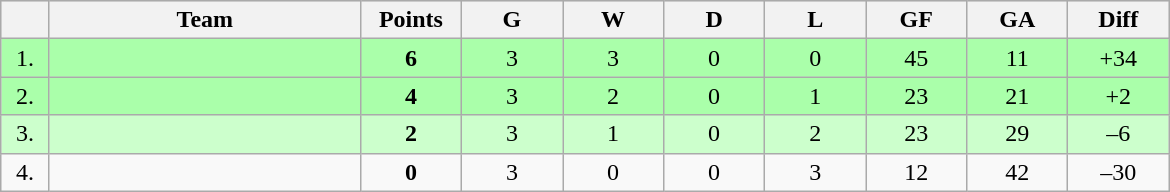<table class=wikitable style="text-align:center">
<tr bgcolor="#DCDCDC">
<th width="25"></th>
<th width="200">Team</th>
<th width="60">Points</th>
<th width="60">G</th>
<th width="60">W</th>
<th width="60">D</th>
<th width="60">L</th>
<th width="60">GF</th>
<th width="60">GA</th>
<th width="60">Diff</th>
</tr>
<tr bgcolor=#AAFFAA>
<td>1.</td>
<td align=left></td>
<td><strong>6</strong></td>
<td>3</td>
<td>3</td>
<td>0</td>
<td>0</td>
<td>45</td>
<td>11</td>
<td>+34</td>
</tr>
<tr bgcolor=#AAFFAA>
<td>2.</td>
<td align=left></td>
<td><strong>4</strong></td>
<td>3</td>
<td>2</td>
<td>0</td>
<td>1</td>
<td>23</td>
<td>21</td>
<td>+2</td>
</tr>
<tr bgcolor=#CCFFCC>
<td>3.</td>
<td align=left></td>
<td><strong>2</strong></td>
<td>3</td>
<td>1</td>
<td>0</td>
<td>2</td>
<td>23</td>
<td>29</td>
<td>–6</td>
</tr>
<tr>
<td>4.</td>
<td align=left></td>
<td><strong>0</strong></td>
<td>3</td>
<td>0</td>
<td>0</td>
<td>3</td>
<td>12</td>
<td>42</td>
<td>–30</td>
</tr>
</table>
